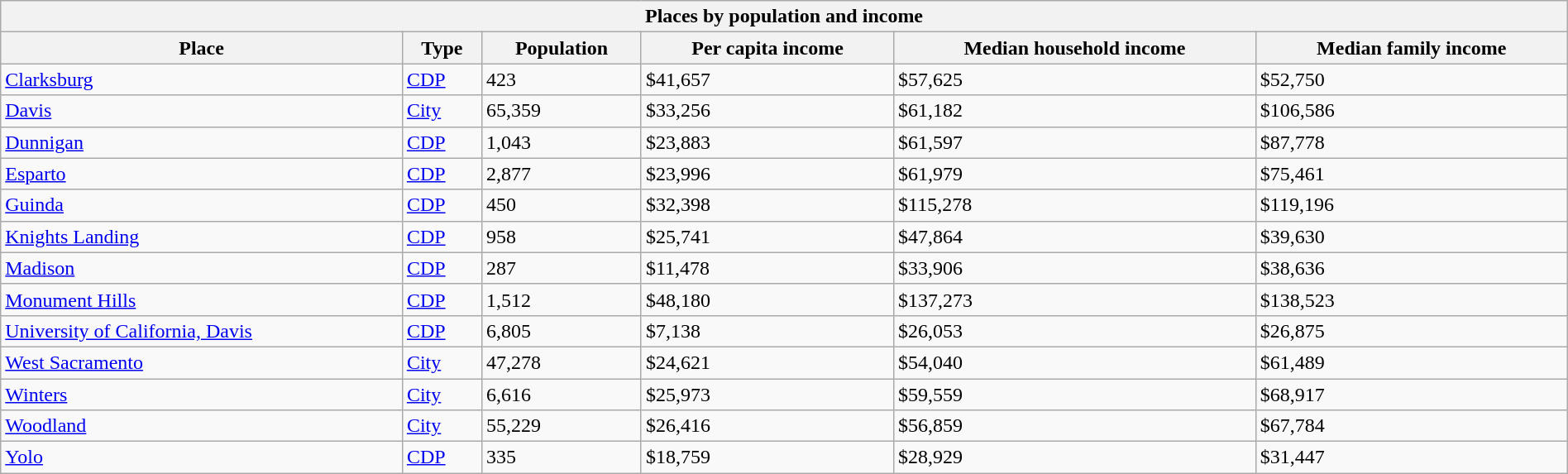<table class="wikitable sortable mw-collapsible collapsible collapsed" style="width: 100%;">
<tr>
<th colspan=6>Places by population and income</th>
</tr>
<tr>
<th>Place</th>
<th>Type</th>
<th>Population</th>
<th data-sort-type="currency">Per capita income</th>
<th data-sort-type="currency">Median household income</th>
<th data-sort-type="currency">Median family income</th>
</tr>
<tr>
<td><a href='#'>Clarksburg</a></td>
<td><a href='#'>CDP</a></td>
<td>423</td>
<td>$41,657</td>
<td>$57,625</td>
<td>$52,750</td>
</tr>
<tr>
<td><a href='#'>Davis</a></td>
<td><a href='#'>City</a></td>
<td>65,359</td>
<td>$33,256</td>
<td>$61,182</td>
<td>$106,586</td>
</tr>
<tr>
<td><a href='#'>Dunnigan</a></td>
<td><a href='#'>CDP</a></td>
<td>1,043</td>
<td>$23,883</td>
<td>$61,597</td>
<td>$87,778</td>
</tr>
<tr>
<td><a href='#'>Esparto</a></td>
<td><a href='#'>CDP</a></td>
<td>2,877</td>
<td>$23,996</td>
<td>$61,979</td>
<td>$75,461</td>
</tr>
<tr>
<td><a href='#'>Guinda</a></td>
<td><a href='#'>CDP</a></td>
<td>450</td>
<td>$32,398</td>
<td>$115,278</td>
<td>$119,196</td>
</tr>
<tr>
<td><a href='#'>Knights Landing</a></td>
<td><a href='#'>CDP</a></td>
<td>958</td>
<td>$25,741</td>
<td>$47,864</td>
<td>$39,630</td>
</tr>
<tr>
<td><a href='#'>Madison</a></td>
<td><a href='#'>CDP</a></td>
<td>287</td>
<td>$11,478</td>
<td>$33,906</td>
<td>$38,636</td>
</tr>
<tr>
<td><a href='#'>Monument Hills</a></td>
<td><a href='#'>CDP</a></td>
<td>1,512</td>
<td>$48,180</td>
<td>$137,273</td>
<td>$138,523</td>
</tr>
<tr>
<td><a href='#'>University of California, Davis</a></td>
<td><a href='#'>CDP</a></td>
<td>6,805</td>
<td>$7,138</td>
<td>$26,053</td>
<td>$26,875</td>
</tr>
<tr>
<td><a href='#'>West Sacramento</a></td>
<td><a href='#'>City</a></td>
<td>47,278</td>
<td>$24,621</td>
<td>$54,040</td>
<td>$61,489</td>
</tr>
<tr>
<td><a href='#'>Winters</a></td>
<td><a href='#'>City</a></td>
<td>6,616</td>
<td>$25,973</td>
<td>$59,559</td>
<td>$68,917</td>
</tr>
<tr>
<td><a href='#'>Woodland</a></td>
<td><a href='#'>City</a></td>
<td>55,229</td>
<td>$26,416</td>
<td>$56,859</td>
<td>$67,784</td>
</tr>
<tr>
<td><a href='#'>Yolo</a></td>
<td><a href='#'>CDP</a></td>
<td>335</td>
<td>$18,759</td>
<td>$28,929</td>
<td>$31,447</td>
</tr>
</table>
